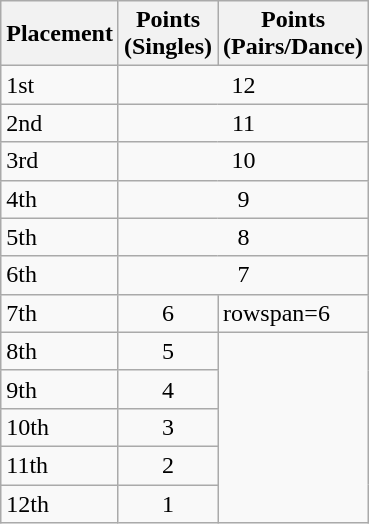<table class="wikitable">
<tr>
<th>Placement</th>
<th>Points<br>(Singles)</th>
<th>Points<br>(Pairs/Dance)</th>
</tr>
<tr>
<td>1st</td>
<td align="center" colspan=2>12</td>
</tr>
<tr>
<td>2nd</td>
<td align="center" colspan=2>11</td>
</tr>
<tr>
<td>3rd</td>
<td align="center" colspan=2>10</td>
</tr>
<tr>
<td>4th</td>
<td align="center" colspan=2>9</td>
</tr>
<tr>
<td>5th</td>
<td align="center" colspan=2>8</td>
</tr>
<tr>
<td>6th</td>
<td align="center" colspan=2>7</td>
</tr>
<tr>
<td>7th</td>
<td align="center">6</td>
<td>rowspan=6 </td>
</tr>
<tr>
<td>8th</td>
<td align="center">5</td>
</tr>
<tr>
<td>9th</td>
<td align="center">4</td>
</tr>
<tr>
<td>10th</td>
<td align="center">3</td>
</tr>
<tr>
<td>11th</td>
<td align="center">2</td>
</tr>
<tr>
<td>12th</td>
<td align="center">1</td>
</tr>
</table>
